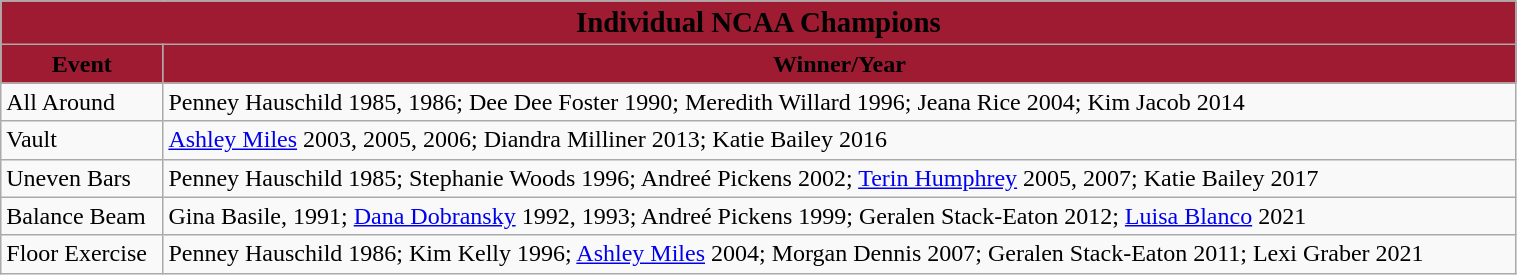<table class="wikitable" width=80%>
<tr>
<td colspan=2 align=center bgcolor="#9E1B32"><span><big><strong>Individual NCAA Champions</strong></big></span></td>
</tr>
<tr>
<td align=center bgcolor="#9E1B32"><span><strong>Event</strong></span></td>
<td align=center bgcolor="#9E1B32"><span><strong>Winner/Year</strong></span></td>
</tr>
<tr>
<td>All Around</td>
<td>Penney Hauschild 1985, 1986; Dee Dee Foster 1990; Meredith Willard 1996; Jeana Rice 2004; Kim Jacob 2014</td>
</tr>
<tr>
<td>Vault</td>
<td><a href='#'>Ashley Miles</a> 2003, 2005, 2006; Diandra Milliner 2013; Katie Bailey 2016</td>
</tr>
<tr>
<td>Uneven Bars</td>
<td>Penney Hauschild 1985; Stephanie Woods 1996; Andreé Pickens 2002; <a href='#'>Terin Humphrey</a> 2005, 2007; Katie Bailey 2017</td>
</tr>
<tr>
<td>Balance Beam</td>
<td>Gina Basile, 1991; <a href='#'>Dana Dobransky</a> 1992, 1993; Andreé Pickens 1999; Geralen Stack-Eaton 2012; <a href='#'>Luisa Blanco</a> 2021</td>
</tr>
<tr>
<td>Floor Exercise</td>
<td>Penney Hauschild 1986; Kim Kelly 1996; <a href='#'>Ashley Miles</a> 2004; Morgan Dennis 2007; Geralen Stack-Eaton 2011; Lexi Graber 2021</td>
</tr>
</table>
